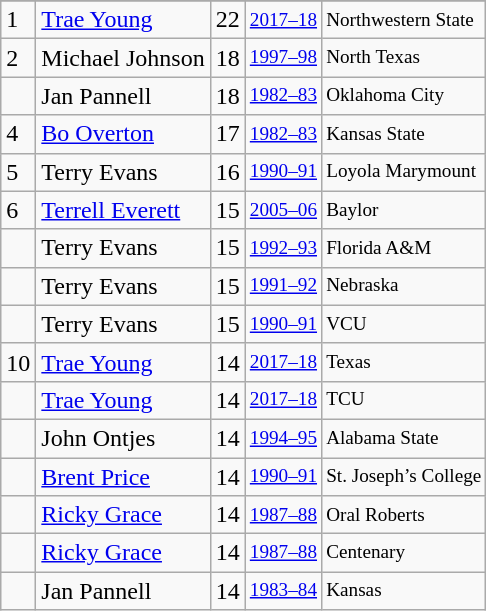<table class="wikitable">
<tr>
</tr>
<tr>
<td>1</td>
<td><a href='#'>Trae Young</a></td>
<td>22</td>
<td style="font-size:80%;"><a href='#'>2017–18</a></td>
<td style="font-size:80%;">Northwestern State</td>
</tr>
<tr>
<td>2</td>
<td>Michael Johnson</td>
<td>18</td>
<td style="font-size:80%;"><a href='#'>1997–98</a></td>
<td style="font-size:80%;">North Texas</td>
</tr>
<tr>
<td></td>
<td>Jan Pannell</td>
<td>18</td>
<td style="font-size:80%;"><a href='#'>1982–83</a></td>
<td style="font-size:80%;">Oklahoma City</td>
</tr>
<tr>
<td>4</td>
<td><a href='#'>Bo Overton</a></td>
<td>17</td>
<td style="font-size:80%;"><a href='#'>1982–83</a></td>
<td style="font-size:80%;">Kansas State</td>
</tr>
<tr>
<td>5</td>
<td>Terry Evans</td>
<td>16</td>
<td style="font-size:80%;"><a href='#'>1990–91</a></td>
<td style="font-size:80%;">Loyola Marymount</td>
</tr>
<tr>
<td>6</td>
<td><a href='#'>Terrell Everett</a></td>
<td>15</td>
<td style="font-size:80%;"><a href='#'>2005–06</a></td>
<td style="font-size:80%;">Baylor</td>
</tr>
<tr>
<td></td>
<td>Terry Evans</td>
<td>15</td>
<td style="font-size:80%;"><a href='#'>1992–93</a></td>
<td style="font-size:80%;">Florida A&M</td>
</tr>
<tr>
<td></td>
<td>Terry Evans</td>
<td>15</td>
<td style="font-size:80%;"><a href='#'>1991–92</a></td>
<td style="font-size:80%;">Nebraska</td>
</tr>
<tr>
<td></td>
<td>Terry Evans</td>
<td>15</td>
<td style="font-size:80%;"><a href='#'>1990–91</a></td>
<td style="font-size:80%;">VCU</td>
</tr>
<tr>
<td>10</td>
<td><a href='#'>Trae Young</a></td>
<td>14</td>
<td style="font-size:80%;"><a href='#'>2017–18</a></td>
<td style="font-size:80%;">Texas</td>
</tr>
<tr>
<td></td>
<td><a href='#'>Trae Young</a></td>
<td>14</td>
<td style="font-size:80%;"><a href='#'>2017–18</a></td>
<td style="font-size:80%;">TCU</td>
</tr>
<tr>
<td></td>
<td>John Ontjes</td>
<td>14</td>
<td style="font-size:80%;"><a href='#'>1994–95</a></td>
<td style="font-size:80%;">Alabama State</td>
</tr>
<tr>
<td></td>
<td><a href='#'>Brent Price</a></td>
<td>14</td>
<td style="font-size:80%;"><a href='#'>1990–91</a></td>
<td style="font-size:80%;">St. Joseph’s College</td>
</tr>
<tr>
<td></td>
<td><a href='#'>Ricky Grace</a></td>
<td>14</td>
<td style="font-size:80%;"><a href='#'>1987–88</a></td>
<td style="font-size:80%;">Oral Roberts</td>
</tr>
<tr>
<td></td>
<td><a href='#'>Ricky Grace</a></td>
<td>14</td>
<td style="font-size:80%;"><a href='#'>1987–88</a></td>
<td style="font-size:80%;">Centenary</td>
</tr>
<tr>
<td></td>
<td>Jan Pannell</td>
<td>14</td>
<td style="font-size:80%;"><a href='#'>1983–84</a></td>
<td style="font-size:80%;">Kansas</td>
</tr>
</table>
